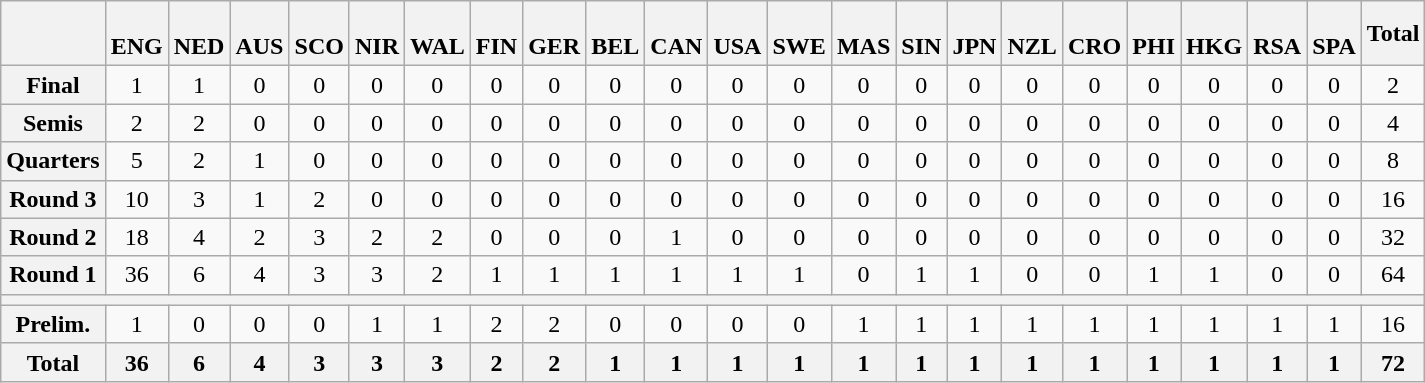<table class="wikitable">
<tr>
<th></th>
<th> <br>ENG</th>
<th> <br>NED</th>
<th> <br>AUS</th>
<th> <br>SCO</th>
<th> <br>NIR</th>
<th> <br>WAL</th>
<th> <br>FIN</th>
<th> <br>GER</th>
<th> <br>BEL</th>
<th> <br>CAN</th>
<th> <br>USA</th>
<th> <br>SWE</th>
<th> <br>MAS</th>
<th> <br>SIN</th>
<th> <br>JPN</th>
<th> <br>NZL</th>
<th> <br>CRO</th>
<th> <br>PHI</th>
<th> <br>HKG</th>
<th> <br>RSA</th>
<th> <br>SPA</th>
<th>Total</th>
</tr>
<tr align="center">
<th>Final</th>
<td>1</td>
<td>1</td>
<td>0</td>
<td>0</td>
<td>0</td>
<td>0</td>
<td>0</td>
<td>0</td>
<td>0</td>
<td>0</td>
<td>0</td>
<td>0</td>
<td>0</td>
<td>0</td>
<td>0</td>
<td>0</td>
<td>0</td>
<td>0</td>
<td>0</td>
<td>0</td>
<td>0</td>
<td>2</td>
</tr>
<tr align="center">
<th>Semis</th>
<td>2</td>
<td>2</td>
<td>0</td>
<td>0</td>
<td>0</td>
<td>0</td>
<td>0</td>
<td>0</td>
<td>0</td>
<td>0</td>
<td>0</td>
<td>0</td>
<td>0</td>
<td>0</td>
<td>0</td>
<td>0</td>
<td>0</td>
<td>0</td>
<td>0</td>
<td>0</td>
<td>0</td>
<td>4</td>
</tr>
<tr align="center">
<th>Quarters</th>
<td>5</td>
<td>2</td>
<td>1</td>
<td>0</td>
<td>0</td>
<td>0</td>
<td>0</td>
<td>0</td>
<td>0</td>
<td>0</td>
<td>0</td>
<td>0</td>
<td>0</td>
<td>0</td>
<td>0</td>
<td>0</td>
<td>0</td>
<td>0</td>
<td>0</td>
<td>0</td>
<td>0</td>
<td>8</td>
</tr>
<tr align="center">
<th>Round 3</th>
<td>10</td>
<td>3</td>
<td>1</td>
<td>2</td>
<td>0</td>
<td>0</td>
<td>0</td>
<td>0</td>
<td>0</td>
<td>0</td>
<td>0</td>
<td>0</td>
<td>0</td>
<td>0</td>
<td>0</td>
<td>0</td>
<td>0</td>
<td>0</td>
<td>0</td>
<td>0</td>
<td>0</td>
<td>16</td>
</tr>
<tr align="center">
<th>Round 2</th>
<td>18</td>
<td>4</td>
<td>2</td>
<td>3</td>
<td>2</td>
<td>2</td>
<td>0</td>
<td>0</td>
<td>0</td>
<td>1</td>
<td>0</td>
<td>0</td>
<td>0</td>
<td>0</td>
<td>0</td>
<td>0</td>
<td>0</td>
<td>0</td>
<td>0</td>
<td>0</td>
<td>0</td>
<td>32</td>
</tr>
<tr align="center">
<th>Round 1</th>
<td>36</td>
<td>6</td>
<td>4</td>
<td>3</td>
<td>3</td>
<td>2</td>
<td>1</td>
<td>1</td>
<td>1</td>
<td>1</td>
<td>1</td>
<td>1</td>
<td>0</td>
<td>1</td>
<td>1</td>
<td>0</td>
<td>0</td>
<td>1</td>
<td>1</td>
<td>0</td>
<td>0</td>
<td>64</td>
</tr>
<tr align="center">
<th colspan=23></th>
</tr>
<tr align="center">
<th>Prelim.</th>
<td>1</td>
<td>0</td>
<td>0</td>
<td>0</td>
<td>1</td>
<td>1</td>
<td>2</td>
<td>2</td>
<td>0</td>
<td>0</td>
<td>0</td>
<td>0</td>
<td>1</td>
<td>1</td>
<td>1</td>
<td>1</td>
<td>1</td>
<td>1</td>
<td>1</td>
<td>1</td>
<td>1</td>
<td>16</td>
</tr>
<tr>
<th>Total</th>
<th>36</th>
<th>6</th>
<th>4</th>
<th>3</th>
<th>3</th>
<th>3</th>
<th>2</th>
<th>2</th>
<th>1</th>
<th>1</th>
<th>1</th>
<th>1</th>
<th>1</th>
<th>1</th>
<th>1</th>
<th>1</th>
<th>1</th>
<th>1</th>
<th>1</th>
<th>1</th>
<th>1</th>
<th>72</th>
</tr>
</table>
